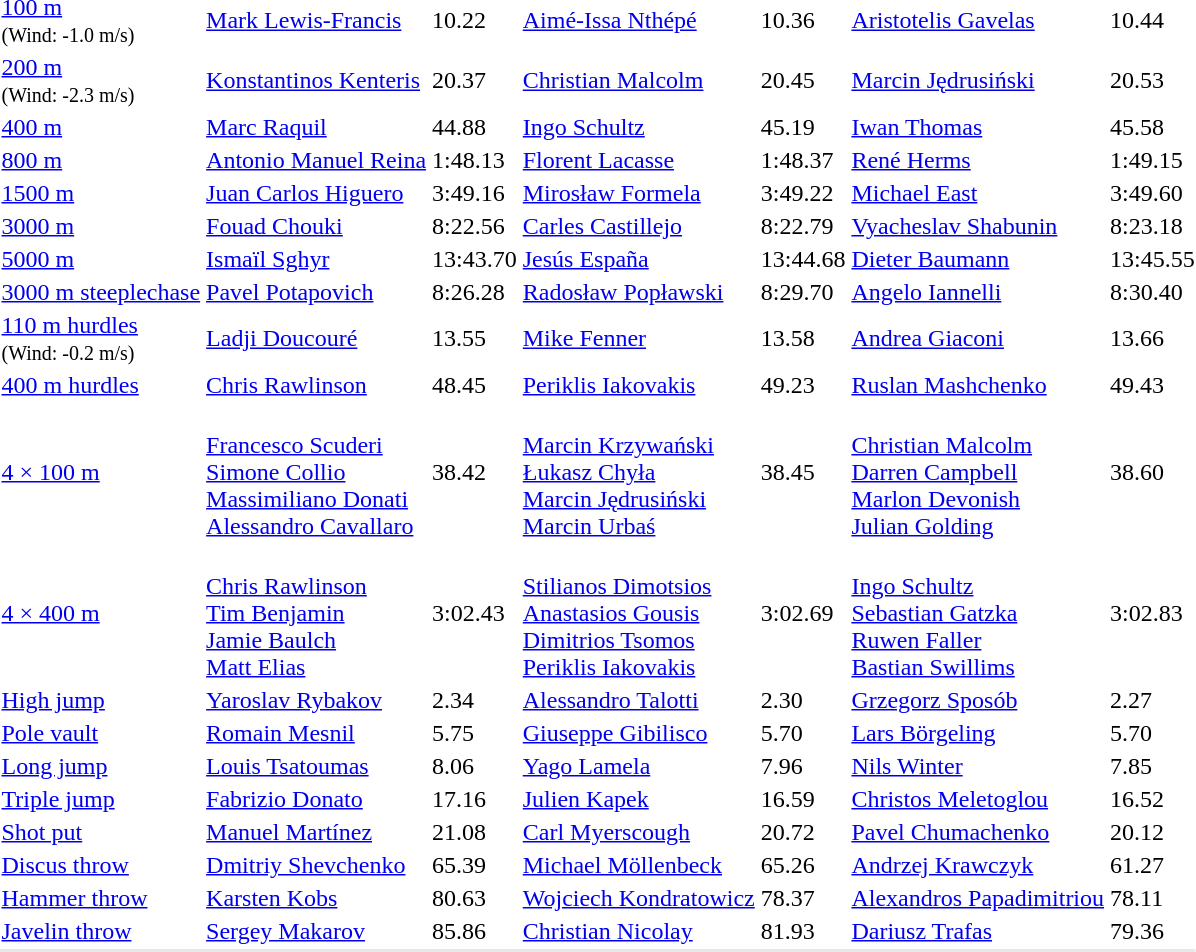<table>
<tr>
<td><a href='#'>100 m</a><br><small>(Wind: -1.0 m/s)</small></td>
<td><a href='#'>Mark Lewis-Francis</a><br></td>
<td>10.22</td>
<td><a href='#'>Aimé-Issa Nthépé</a><br></td>
<td>10.36</td>
<td><a href='#'>Aristotelis Gavelas</a><br></td>
<td>10.44</td>
</tr>
<tr>
<td><a href='#'>200 m</a><br><small>(Wind: -2.3 m/s)</small></td>
<td><a href='#'>Konstantinos Kenteris</a><br></td>
<td>20.37</td>
<td><a href='#'>Christian Malcolm</a><br></td>
<td>20.45</td>
<td><a href='#'>Marcin Jędrusiński</a><br></td>
<td>20.53</td>
</tr>
<tr>
<td><a href='#'>400 m</a></td>
<td><a href='#'>Marc Raquil</a><br></td>
<td>44.88</td>
<td><a href='#'>Ingo Schultz</a><br></td>
<td>45.19</td>
<td><a href='#'>Iwan Thomas</a><br></td>
<td>45.58</td>
</tr>
<tr>
<td><a href='#'>800 m</a></td>
<td><a href='#'>Antonio Manuel Reina</a><br></td>
<td>1:48.13</td>
<td><a href='#'>Florent Lacasse</a><br></td>
<td>1:48.37</td>
<td><a href='#'>René Herms</a><br></td>
<td>1:49.15</td>
</tr>
<tr>
<td><a href='#'>1500 m</a></td>
<td><a href='#'>Juan Carlos Higuero</a><br></td>
<td>3:49.16</td>
<td><a href='#'>Mirosław Formela</a><br></td>
<td>3:49.22</td>
<td><a href='#'>Michael East</a><br></td>
<td>3:49.60</td>
</tr>
<tr>
<td><a href='#'>3000 m</a></td>
<td><a href='#'>Fouad Chouki</a><br></td>
<td>8:22.56</td>
<td><a href='#'>Carles Castillejo</a><br></td>
<td>8:22.79</td>
<td><a href='#'>Vyacheslav Shabunin</a><br></td>
<td>8:23.18</td>
</tr>
<tr>
<td><a href='#'>5000 m</a></td>
<td><a href='#'>Ismaïl Sghyr</a><br></td>
<td>13:43.70</td>
<td><a href='#'>Jesús España</a><br></td>
<td>13:44.68</td>
<td><a href='#'>Dieter Baumann</a><br></td>
<td>13:45.55</td>
</tr>
<tr>
<td><a href='#'>3000 m steeplechase</a></td>
<td><a href='#'>Pavel Potapovich</a><br></td>
<td>8:26.28</td>
<td><a href='#'>Radosław Popławski</a><br></td>
<td>8:29.70</td>
<td><a href='#'>Angelo Iannelli</a><br></td>
<td>8:30.40</td>
</tr>
<tr>
<td><a href='#'>110 m hurdles</a><br><small>(Wind: -0.2 m/s)</small></td>
<td><a href='#'>Ladji Doucouré</a><br></td>
<td>13.55</td>
<td><a href='#'>Mike Fenner</a><br></td>
<td>13.58</td>
<td><a href='#'>Andrea Giaconi</a><br></td>
<td>13.66</td>
</tr>
<tr>
<td><a href='#'>400 m hurdles</a></td>
<td><a href='#'>Chris Rawlinson</a><br></td>
<td>48.45</td>
<td><a href='#'>Periklis Iakovakis</a><br></td>
<td>49.23</td>
<td><a href='#'>Ruslan Mashchenko</a><br></td>
<td>49.43</td>
</tr>
<tr>
<td><a href='#'>4 × 100 m</a></td>
<td><br><a href='#'>Francesco Scuderi</a><br><a href='#'>Simone Collio</a><br><a href='#'>Massimiliano Donati</a><br> <a href='#'>Alessandro Cavallaro</a></td>
<td>38.42</td>
<td><br><a href='#'>Marcin Krzywański</a><br><a href='#'>Łukasz Chyła</a><br><a href='#'>Marcin Jędrusiński</a><br> <a href='#'>Marcin Urbaś</a></td>
<td>38.45</td>
<td><br><a href='#'>Christian Malcolm</a><br><a href='#'>Darren Campbell</a><br><a href='#'>Marlon Devonish</a><br> <a href='#'>Julian Golding</a></td>
<td>38.60</td>
</tr>
<tr>
<td><a href='#'>4 × 400 m</a></td>
<td><br><a href='#'>Chris Rawlinson</a><br><a href='#'>Tim Benjamin</a><br><a href='#'>Jamie Baulch</a><br> <a href='#'>Matt Elias</a></td>
<td>3:02.43</td>
<td><br><a href='#'>Stilianos Dimotsios</a><br><a href='#'>Anastasios Gousis</a><br><a href='#'>Dimitrios Tsomos</a><br> <a href='#'>Periklis Iakovakis</a></td>
<td>3:02.69</td>
<td><br><a href='#'>Ingo Schultz</a><br><a href='#'>Sebastian Gatzka</a><br><a href='#'>Ruwen Faller</a><br> <a href='#'>Bastian Swillims</a></td>
<td>3:02.83</td>
</tr>
<tr>
<td><a href='#'>High jump</a></td>
<td><a href='#'>Yaroslav Rybakov</a><br></td>
<td>2.34</td>
<td><a href='#'>Alessandro Talotti</a><br></td>
<td>2.30</td>
<td><a href='#'>Grzegorz Sposób</a><br></td>
<td>2.27</td>
</tr>
<tr>
<td><a href='#'>Pole vault</a></td>
<td><a href='#'>Romain Mesnil</a><br></td>
<td>5.75</td>
<td><a href='#'>Giuseppe Gibilisco</a><br></td>
<td>5.70</td>
<td><a href='#'>Lars Börgeling</a><br></td>
<td>5.70</td>
</tr>
<tr>
<td><a href='#'>Long jump</a></td>
<td><a href='#'>Louis Tsatoumas</a><br></td>
<td>8.06</td>
<td><a href='#'>Yago Lamela</a><br></td>
<td>7.96</td>
<td><a href='#'>Nils Winter</a><br></td>
<td>7.85</td>
</tr>
<tr>
<td><a href='#'>Triple jump</a></td>
<td><a href='#'>Fabrizio Donato</a><br></td>
<td>17.16</td>
<td><a href='#'>Julien Kapek</a><br></td>
<td>16.59</td>
<td><a href='#'>Christos Meletoglou</a><br></td>
<td>16.52</td>
</tr>
<tr>
<td><a href='#'>Shot put</a></td>
<td><a href='#'>Manuel Martínez</a><br></td>
<td>21.08</td>
<td><a href='#'>Carl Myerscough</a><br></td>
<td>20.72</td>
<td><a href='#'>Pavel Chumachenko</a><br></td>
<td>20.12</td>
</tr>
<tr>
<td><a href='#'>Discus throw</a></td>
<td><a href='#'>Dmitriy Shevchenko</a><br></td>
<td>65.39</td>
<td><a href='#'>Michael Möllenbeck</a><br></td>
<td>65.26</td>
<td><a href='#'>Andrzej Krawczyk</a><br></td>
<td>61.27</td>
</tr>
<tr>
<td><a href='#'>Hammer throw</a></td>
<td><a href='#'>Karsten Kobs</a><br></td>
<td>80.63</td>
<td><a href='#'>Wojciech Kondratowicz</a><br></td>
<td>78.37</td>
<td><a href='#'>Alexandros Papadimitriou</a><br></td>
<td>78.11</td>
</tr>
<tr>
<td><a href='#'>Javelin throw</a></td>
<td><a href='#'>Sergey Makarov</a><br></td>
<td>85.86</td>
<td><a href='#'>Christian Nicolay</a><br></td>
<td>81.93</td>
<td><a href='#'>Dariusz Trafas</a><br></td>
<td>79.36</td>
</tr>
<tr style="background:#e8e8e8;">
<td colspan=7></td>
</tr>
</table>
